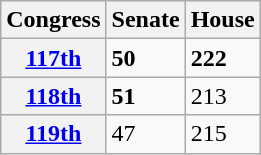<table class="wikitable" style="margin-left:1em">
<tr>
<th>Congress</th>
<th>Senate</th>
<th>House</th>
</tr>
<tr>
<th><a href='#'>117th</a></th>
<td><strong>50</strong></td>
<td><strong>222</strong></td>
</tr>
<tr>
<th><a href='#'>118th</a></th>
<td><strong>51</strong></td>
<td>213</td>
</tr>
<tr>
<th><a href='#'>119th</a></th>
<td>47</td>
<td>215</td>
</tr>
</table>
